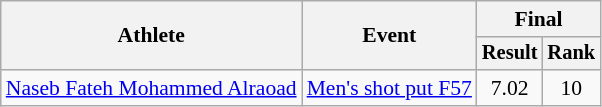<table class="wikitable" style="text-align: center; font-size:90%">
<tr>
<th rowspan="2">Athlete</th>
<th rowspan="2">Event</th>
<th colspan="2">Final</th>
</tr>
<tr style="font-size:95%">
<th>Result</th>
<th>Rank</th>
</tr>
<tr>
<td align=left><a href='#'>Naseb Fateh Mohammed Alraoad</a></td>
<td align=left><a href='#'>Men's shot put F57</a></td>
<td>7.02</td>
<td>10</td>
</tr>
</table>
